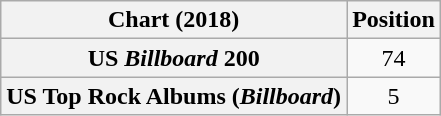<table class="wikitable plainrowheaders" style="text-align:center">
<tr>
<th scope="col">Chart (2018)</th>
<th scope="col">Position</th>
</tr>
<tr>
<th scope="row">US <em>Billboard</em> 200</th>
<td>74</td>
</tr>
<tr>
<th scope="row">US Top Rock Albums (<em>Billboard</em>)</th>
<td>5</td>
</tr>
</table>
